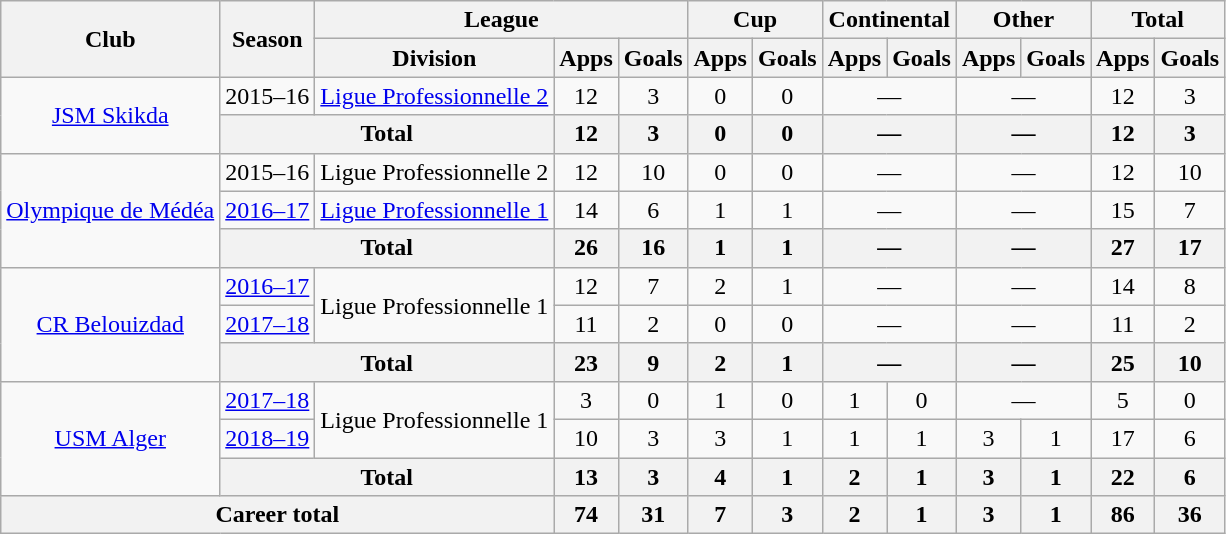<table class="wikitable" style="text-align:center">
<tr>
<th rowspan="2">Club</th>
<th rowspan="2">Season</th>
<th colspan="3">League</th>
<th colspan="2">Cup</th>
<th colspan="2">Continental</th>
<th colspan="2">Other</th>
<th colspan="2">Total</th>
</tr>
<tr>
<th>Division</th>
<th>Apps</th>
<th>Goals</th>
<th>Apps</th>
<th>Goals</th>
<th>Apps</th>
<th>Goals</th>
<th>Apps</th>
<th>Goals</th>
<th>Apps</th>
<th>Goals</th>
</tr>
<tr>
<td rowspan="2"><a href='#'>JSM Skikda</a></td>
<td>2015–16</td>
<td><a href='#'>Ligue Professionnelle 2</a></td>
<td>12</td>
<td>3</td>
<td>0</td>
<td>0</td>
<td colspan="2">—</td>
<td colspan="2">—</td>
<td>12</td>
<td>3</td>
</tr>
<tr>
<th colspan="2">Total</th>
<th>12</th>
<th>3</th>
<th>0</th>
<th>0</th>
<th colspan="2">—</th>
<th colspan="2">—</th>
<th>12</th>
<th>3</th>
</tr>
<tr>
<td rowspan="3"><a href='#'>Olympique de Médéa</a></td>
<td>2015–16</td>
<td>Ligue Professionnelle 2</td>
<td>12</td>
<td>10</td>
<td>0</td>
<td>0</td>
<td colspan="2">—</td>
<td colspan="2">—</td>
<td>12</td>
<td>10</td>
</tr>
<tr>
<td><a href='#'>2016–17</a></td>
<td><a href='#'>Ligue Professionnelle 1</a></td>
<td>14</td>
<td>6</td>
<td>1</td>
<td>1</td>
<td colspan="2">—</td>
<td colspan="2">—</td>
<td>15</td>
<td>7</td>
</tr>
<tr>
<th colspan="2">Total</th>
<th>26</th>
<th>16</th>
<th>1</th>
<th>1</th>
<th colspan="2">—</th>
<th colspan="2">—</th>
<th>27</th>
<th>17</th>
</tr>
<tr>
<td rowspan="3"><a href='#'>CR Belouizdad</a></td>
<td><a href='#'>2016–17</a></td>
<td rowspan="2">Ligue Professionnelle 1</td>
<td>12</td>
<td>7</td>
<td>2</td>
<td>1</td>
<td colspan="2">—</td>
<td colspan="2">—</td>
<td>14</td>
<td>8</td>
</tr>
<tr>
<td><a href='#'>2017–18</a></td>
<td>11</td>
<td>2</td>
<td>0</td>
<td>0</td>
<td colspan="2">—</td>
<td colspan="2">—</td>
<td>11</td>
<td>2</td>
</tr>
<tr>
<th colspan="2">Total</th>
<th>23</th>
<th>9</th>
<th>2</th>
<th>1</th>
<th colspan="2">—</th>
<th colspan="2">—</th>
<th>25</th>
<th>10</th>
</tr>
<tr>
<td rowspan="3"><a href='#'>USM Alger</a></td>
<td><a href='#'>2017–18</a></td>
<td rowspan="2">Ligue Professionnelle 1</td>
<td>3</td>
<td>0</td>
<td>1</td>
<td>0</td>
<td>1</td>
<td>0</td>
<td colspan="2">—</td>
<td>5</td>
<td>0</td>
</tr>
<tr>
<td><a href='#'>2018–19</a></td>
<td>10</td>
<td>3</td>
<td>3</td>
<td>1</td>
<td>1</td>
<td>1</td>
<td>3</td>
<td>1</td>
<td>17</td>
<td>6</td>
</tr>
<tr>
<th colspan="2">Total</th>
<th>13</th>
<th>3</th>
<th>4</th>
<th>1</th>
<th>2</th>
<th>1</th>
<th>3</th>
<th>1</th>
<th>22</th>
<th>6</th>
</tr>
<tr>
<th colspan="3">Career total</th>
<th>74</th>
<th>31</th>
<th>7</th>
<th>3</th>
<th>2</th>
<th>1</th>
<th>3</th>
<th>1</th>
<th>86</th>
<th>36</th>
</tr>
</table>
